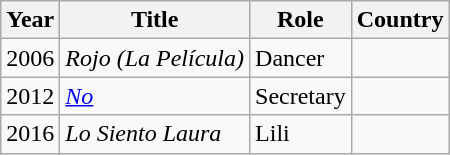<table class="wikitable">
<tr>
<th>Year</th>
<th>Title</th>
<th>Role</th>
<th>Country</th>
</tr>
<tr>
<td>2006</td>
<td><em>Rojo (La Película)</em></td>
<td>Dancer</td>
<td></td>
</tr>
<tr>
<td>2012</td>
<td><em> <a href='#'>No</a></em></td>
<td>Secretary</td>
<td></td>
</tr>
<tr>
<td>2016</td>
<td><em>Lo Siento Laura</em></td>
<td>Lili</td>
<td></td>
</tr>
</table>
